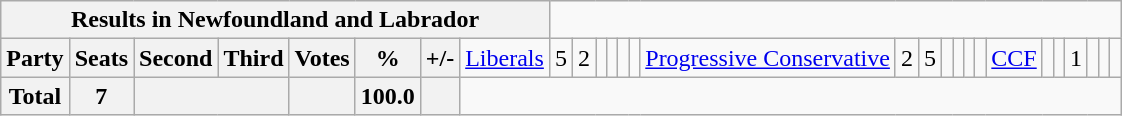<table class="wikitable">
<tr>
<th colspan=9>Results in Newfoundland and Labrador</th>
</tr>
<tr>
<th colspan=2>Party</th>
<th>Seats</th>
<th>Second</th>
<th>Third</th>
<th>Votes</th>
<th>%</th>
<th>+/-<br></th>
<td><a href='#'>Liberals</a></td>
<td align="right">5</td>
<td align="right">2</td>
<td align="right"></td>
<td align="right"></td>
<td align="right"></td>
<td align="right"><br></td>
<td><a href='#'>Progressive Conservative</a></td>
<td align="right">2</td>
<td align="right">5</td>
<td align="right"></td>
<td align="right"></td>
<td align="right"></td>
<td align="right"><br></td>
<td><a href='#'>CCF</a></td>
<td align="right"></td>
<td align="right"></td>
<td align="right">1</td>
<td align="right"></td>
<td align="right"></td>
<td align="right"></td>
</tr>
<tr>
<th colspan="2">Total</th>
<th>7</th>
<th colspan="2"></th>
<th></th>
<th>100.0</th>
<th></th>
</tr>
</table>
